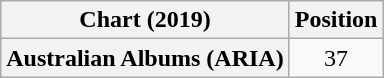<table class="wikitable plainrowheaders" style="text-align:center">
<tr>
<th scope="col">Chart (2019)</th>
<th scope="col">Position</th>
</tr>
<tr>
<th scope="row">Australian Albums (ARIA)</th>
<td>37</td>
</tr>
</table>
